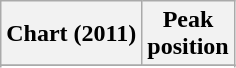<table class="wikitable sortable plainrowheaders">
<tr>
<th>Chart (2011)</th>
<th>Peak<br>position</th>
</tr>
<tr>
</tr>
<tr>
</tr>
<tr>
</tr>
<tr>
</tr>
</table>
